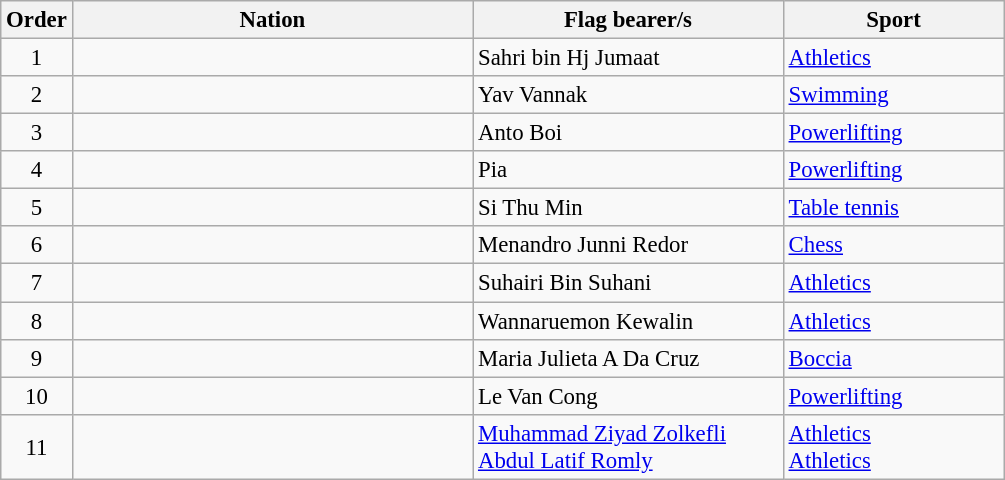<table class="sortable wikitable" style="font-size:95%">
<tr>
<th width=25>Order</th>
<th width=260>Nation</th>
<th width=200>Flag bearer/s</th>
<th width=140>Sport</th>
</tr>
<tr>
<td align="center">1</td>
<td></td>
<td>Sahri bin Hj Jumaat</td>
<td><a href='#'>Athletics</a></td>
</tr>
<tr>
<td align="center">2</td>
<td></td>
<td>Yav Vannak</td>
<td><a href='#'>Swimming</a></td>
</tr>
<tr>
<td align="center">3</td>
<td></td>
<td>Anto Boi</td>
<td><a href='#'>Powerlifting</a></td>
</tr>
<tr>
<td align="center">4</td>
<td></td>
<td>Pia</td>
<td><a href='#'>Powerlifting</a></td>
</tr>
<tr>
<td align="center">5</td>
<td></td>
<td>Si Thu Min</td>
<td><a href='#'>Table tennis</a></td>
</tr>
<tr>
<td align="center">6</td>
<td></td>
<td>Menandro Junni Redor</td>
<td><a href='#'>Chess</a></td>
</tr>
<tr>
<td align="center">7</td>
<td></td>
<td>Suhairi Bin Suhani</td>
<td><a href='#'>Athletics</a></td>
</tr>
<tr>
<td align="center">8</td>
<td></td>
<td>Wannaruemon Kewalin</td>
<td><a href='#'>Athletics</a></td>
</tr>
<tr>
<td align="center">9</td>
<td></td>
<td>Maria Julieta A Da Cruz</td>
<td><a href='#'>Boccia</a></td>
</tr>
<tr>
<td align="center">10</td>
<td></td>
<td>Le Van Cong</td>
<td><a href='#'>Powerlifting</a></td>
</tr>
<tr>
<td align="center">11</td>
<td></td>
<td><a href='#'>Muhammad Ziyad Zolkefli</a><br><a href='#'>Abdul Latif Romly</a></td>
<td><a href='#'>Athletics</a><br><a href='#'>Athletics</a></td>
</tr>
</table>
